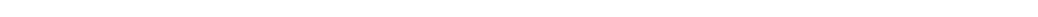<table style="width:88%; text-align:center;">
<tr style="color:white;">
<td style="background:"><strong>69</strong></td>
<td style="background:"><strong>4</strong></td>
<td style="background:"><strong>26</strong></td>
</tr>
</table>
